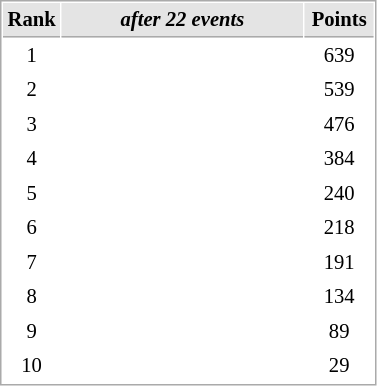<table cellspacing="1" cellpadding="3" style="border:1px solid #AAAAAA;font-size:86%">
<tr bgcolor="#E4E4E4">
<th style="border-bottom:1px solid #AAAAAA" width=10>Rank</th>
<th style="border-bottom:1px solid #AAAAAA" width=155><em>after 22 events</em></th>
<th style="border-bottom:1px solid #AAAAAA" width=40>Points</th>
</tr>
<tr>
<td align=center>1</td>
<td></td>
<td align=center>639</td>
</tr>
<tr>
<td align=center>2</td>
<td></td>
<td align=center>539</td>
</tr>
<tr>
<td align=center>3</td>
<td></td>
<td align=center>476</td>
</tr>
<tr>
<td align=center>4</td>
<td></td>
<td align=center>384</td>
</tr>
<tr>
<td align=center>5</td>
<td></td>
<td align=center>240</td>
</tr>
<tr>
<td align=center>6</td>
<td></td>
<td align=center>218</td>
</tr>
<tr>
<td align=center>7</td>
<td></td>
<td align=center>191</td>
</tr>
<tr>
<td align=center>8</td>
<td></td>
<td align=center>134</td>
</tr>
<tr>
<td align=center>9</td>
<td></td>
<td align=center>89</td>
</tr>
<tr>
<td align=center>10</td>
<td></td>
<td align=center>29</td>
</tr>
</table>
